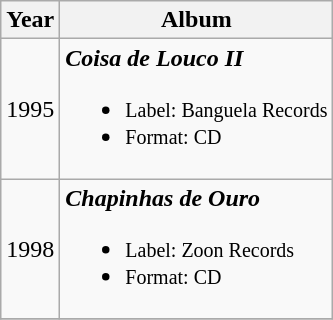<table class="wikitable">
<tr>
<th>Year</th>
<th>Album</th>
</tr>
<tr>
<td>1995</td>
<td><strong><em>Coisa de Louco II</em></strong><br><ul><li><small>Label: Banguela Records</small></li><li><small>Format: CD</small></li></ul></td>
</tr>
<tr>
<td>1998</td>
<td><strong><em>Chapinhas de Ouro</em></strong><br><ul><li><small>Label: Zoon Records</small></li><li><small>Format: CD</small></li></ul></td>
</tr>
<tr>
</tr>
</table>
